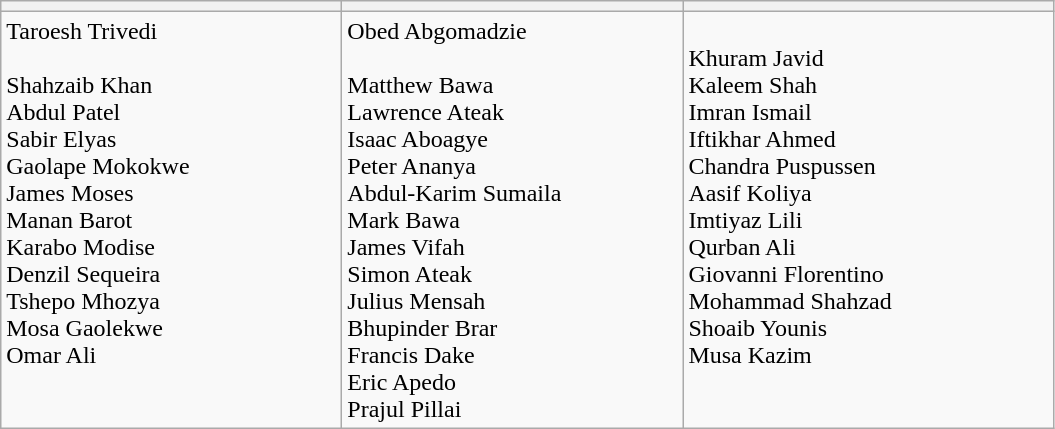<table class="wikitable">
<tr>
<th width=220></th>
<th width=220></th>
<th width=240></th>
</tr>
<tr>
<td valign=top>Taroesh Trivedi<br><br>Shahzaib Khan<br>
Abdul Patel<br>
Sabir Elyas<br>
Gaolape Mokokwe<br>
James Moses<br>
Manan Barot<br>
Karabo Modise<br>
Denzil Sequeira<br>
Tshepo Mhozya<br>
Mosa Gaolekwe<br>
Omar Ali</td>
<td valign=top>Obed Abgomadzie<br><br>Matthew Bawa<br>
Lawrence Ateak<br>
Isaac Aboagye<br>
Peter Ananya<br>
Abdul-Karim Sumaila<br>
Mark Bawa<br>
James Vifah<br>
Simon Ateak<br>
Julius Mensah<br>
Bhupinder Brar<br>
Francis Dake<br>
Eric Apedo<br>
Prajul Pillai</td>
<td valign=top><br>Khuram Javid<br>
Kaleem Shah<br>
Imran Ismail<br>
Iftikhar Ahmed<br>
Chandra Puspussen<br>
Aasif Koliya<br>
Imtiyaz Lili<br>
Qurban Ali<br>
Giovanni Florentino<br>
Mohammad Shahzad<br>
Shoaib Younis<br>
Musa Kazim</td>
</tr>
</table>
